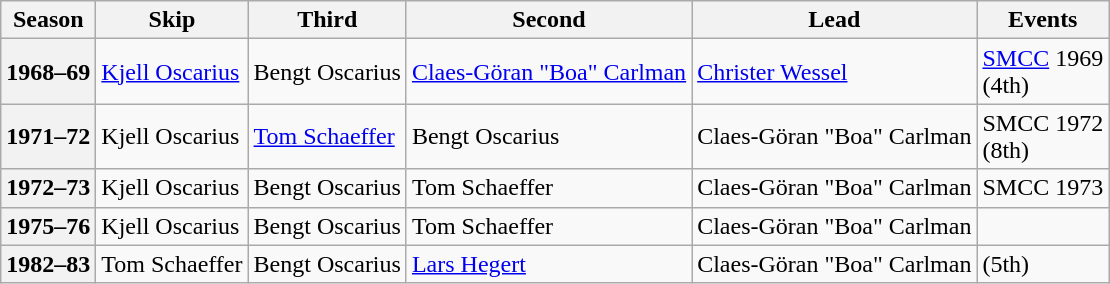<table class="wikitable">
<tr>
<th scope="col">Season</th>
<th scope="col">Skip</th>
<th scope="col">Third</th>
<th scope="col">Second</th>
<th scope="col">Lead</th>
<th scope="col">Events</th>
</tr>
<tr>
<th scope="row">1968–69</th>
<td><a href='#'>Kjell Oscarius</a></td>
<td>Bengt Oscarius</td>
<td><a href='#'>Claes-Göran "Boa" Carlman</a></td>
<td><a href='#'>Christer Wessel</a></td>
<td><a href='#'>SMCC</a> 1969 <br> (4th)</td>
</tr>
<tr>
<th scope="row">1971–72</th>
<td>Kjell Oscarius</td>
<td><a href='#'>Tom Schaeffer</a></td>
<td>Bengt Oscarius</td>
<td>Claes-Göran "Boa" Carlman</td>
<td>SMCC 1972 <br> (8th)</td>
</tr>
<tr>
<th scope="row">1972–73</th>
<td>Kjell Oscarius</td>
<td>Bengt Oscarius</td>
<td>Tom Schaeffer</td>
<td>Claes-Göran "Boa" Carlman</td>
<td>SMCC 1973 <br> </td>
</tr>
<tr>
<th scope="row">1975–76</th>
<td>Kjell Oscarius</td>
<td>Bengt Oscarius</td>
<td>Tom Schaeffer</td>
<td>Claes-Göran "Boa" Carlman</td>
<td> </td>
</tr>
<tr>
<th scope="row">1982–83</th>
<td>Tom Schaeffer</td>
<td>Bengt Oscarius</td>
<td><a href='#'>Lars Hegert</a></td>
<td>Claes-Göran "Boa" Carlman</td>
<td> (5th)</td>
</tr>
</table>
